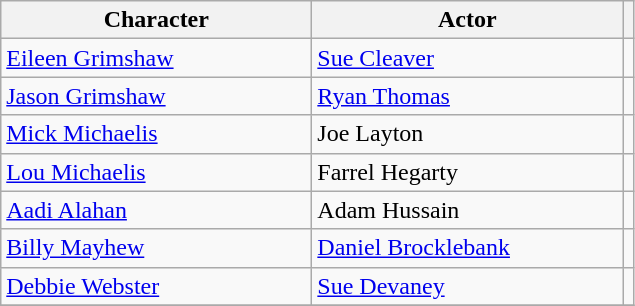<table class="wikitable">
<tr>
<th style="width:200px;" scope="col">Character</th>
<th style="width:200px;">Actor</th>
<th></th>
</tr>
<tr>
<td><a href='#'>Eileen Grimshaw</a></td>
<td><a href='#'>Sue Cleaver</a></td>
<td align="center"></td>
</tr>
<tr>
<td><a href='#'>Jason Grimshaw</a></td>
<td><a href='#'>Ryan Thomas</a></td>
<td align="center"></td>
</tr>
<tr>
<td><a href='#'>Mick Michaelis</a></td>
<td>Joe Layton</td>
<td align="center"></td>
</tr>
<tr>
<td><a href='#'>Lou Michaelis</a></td>
<td>Farrel Hegarty</td>
<td align="center"></td>
</tr>
<tr>
<td><a href='#'>Aadi Alahan</a></td>
<td>Adam Hussain</td>
<td align="center"></td>
</tr>
<tr>
<td><a href='#'>Billy Mayhew</a></td>
<td><a href='#'>Daniel Brocklebank</a></td>
<td align="center"></td>
</tr>
<tr>
<td><a href='#'>Debbie Webster</a></td>
<td><a href='#'>Sue Devaney</a></td>
<td align="center"></td>
</tr>
<tr>
</tr>
</table>
